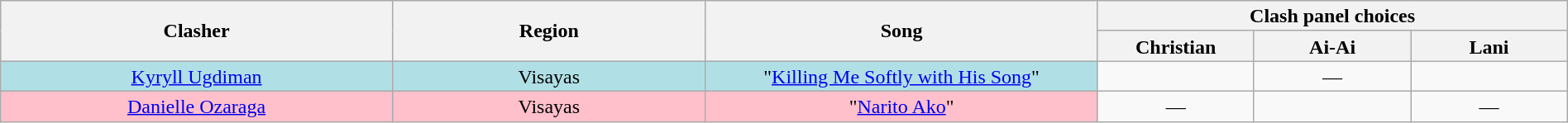<table class="wikitable" style="text-align:center; line-height:17px; width:100%;">
<tr>
<th rowspan="2" width="25%">Clasher</th>
<th rowspan="2">Region</th>
<th rowspan="2" width="25%">Song</th>
<th colspan="3" width="30%">Clash panel choices</th>
</tr>
<tr>
<th width="10%">Christian</th>
<th width="10%">Ai-Ai</th>
<th width="10%">Lani</th>
</tr>
<tr>
<td style="background:#b0e0e6;"><a href='#'>Kyryll Ugdiman</a></td>
<td style="background:#b0e0e6;">Visayas</td>
<td style="background:#b0e0e6;">"<a href='#'>Killing Me Softly with His Song</a>"</td>
<td><strong></strong></td>
<td>—</td>
<td><strong></strong></td>
</tr>
<tr>
<td style="background:pink;"><a href='#'>Danielle Ozaraga</a></td>
<td style="background:pink;">Visayas</td>
<td style="background:pink;">"<a href='#'>Narito Ako</a>"</td>
<td>—</td>
<td><strong></strong></td>
<td>—</td>
</tr>
</table>
